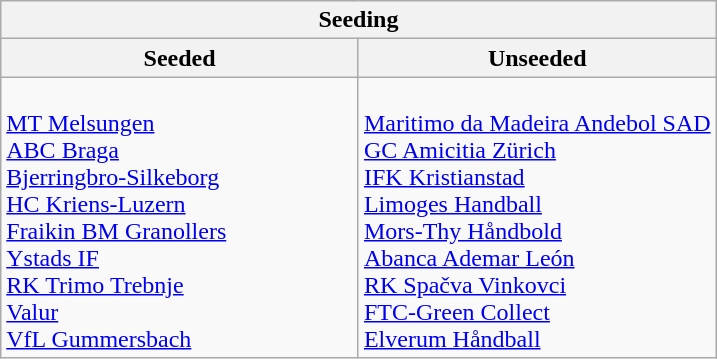<table class="wikitable collapsible collapsed">
<tr>
<th colspan=2>Seeding</th>
</tr>
<tr>
<th width=50%>Seeded</th>
<th width=50%>Unseeded</th>
</tr>
<tr>
<td><br> <a href='#'>MT Melsungen</a><br>
 <a href='#'>ABC Braga</a> <br>
 <a href='#'>Bjerringbro-Silkeborg</a><br>
 <a href='#'>HC Kriens-Luzern</a><br>
 <a href='#'>Fraikin BM Granollers</a><br>
 <a href='#'>Ystads IF</a><br>
 <a href='#'>RK Trimo Trebnje</a><br>
 <a href='#'>Valur</a><br>
 <a href='#'>VfL Gummersbach</a></td>
<td><br> <a href='#'>Maritimo da Madeira Andebol SAD</a><br>
 <a href='#'>GC Amicitia Zürich</a> <br>
 <a href='#'>IFK Kristianstad</a><br>
 <a href='#'>Limoges Handball</a><br>
 <a href='#'>Mors-Thy Håndbold</a><br>
 <a href='#'>Abanca Ademar León</a><br>
 <a href='#'>RK Spačva Vinkovci</a><br>
 <a href='#'>FTC-Green Collect</a><br>
 <a href='#'>Elverum Håndball</a></td>
</tr>
</table>
